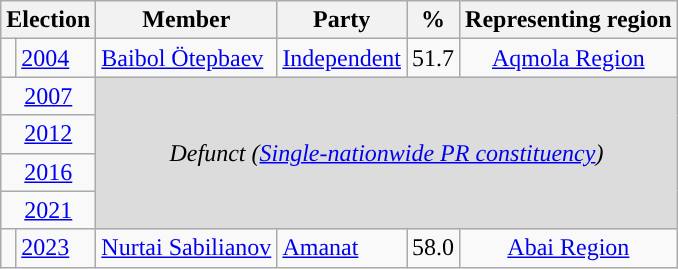<table class="wikitable">
<tr>
<th colspan="2">Election</th>
<th>Member</th>
<th>Party</th>
<th>%</th>
<th>Representing region</th>
</tr>
<tr>
<td style="background-color: "></td>
<td><a href='#'>2004</a></td>
<td><a href='#'>Baibol Ötepbaev</a></td>
<td><a href='#'>Independent</a></td>
<td align="right">51.7</td>
<td align="center"><a href='#'>Aqmola Region</a></td>
</tr>
<tr>
<td colspan="2" align="center"><a href='#'>2007</a></td>
<td colspan="4" rowspan="4" align="center" style="background-color:#DCDCDC"><em>Defunct (<a href='#'>Single-nationwide PR constituency</a>)</em></td>
</tr>
<tr>
<td colspan="2" align="center"><a href='#'>2012</a></td>
</tr>
<tr>
<td colspan="2" align="center"><a href='#'>2016</a></td>
</tr>
<tr>
<td colspan="2" align="center"><a href='#'>2021</a></td>
</tr>
<tr>
<td style="background-color: "></td>
<td><a href='#'>2023</a></td>
<td><a href='#'>Nurtai Sabilianov</a></td>
<td><a href='#'>Amanat</a></td>
<td align="right">58.0</td>
<td align="center"><a href='#'>Abai Region</a></td>
</tr>
</table>
